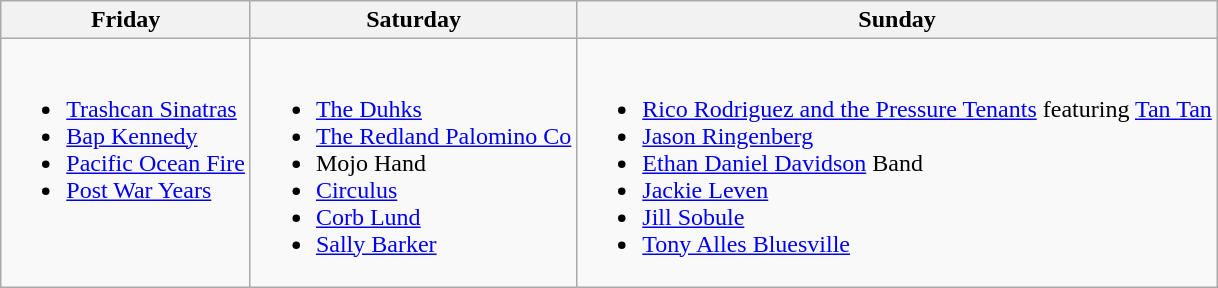<table class="wikitable">
<tr>
<th>Friday</th>
<th>Saturday</th>
<th>Sunday</th>
</tr>
<tr>
<td valign=top><br><ul><li><a href='#'>Trashcan Sinatras</a></li><li><a href='#'>Bap Kennedy</a></li><li><a href='#'>Pacific Ocean Fire</a></li><li><a href='#'>Post War Years</a></li></ul></td>
<td valign=top><br><ul><li><a href='#'>The Duhks</a></li><li><a href='#'>The Redland Palomino Co</a></li><li>Mojo Hand</li><li><a href='#'>Circulus</a></li><li><a href='#'>Corb Lund</a></li><li><a href='#'>Sally Barker</a></li></ul></td>
<td valign=top><br><ul><li><a href='#'>Rico Rodriguez and the Pressure Tenants</a> featuring <a href='#'>Tan Tan</a></li><li><a href='#'>Jason Ringenberg</a></li><li><a href='#'>Ethan Daniel Davidson</a> Band</li><li><a href='#'>Jackie Leven</a></li><li><a href='#'>Jill Sobule</a></li><li><a href='#'>Tony Alles Bluesville</a></li></ul></td>
</tr>
</table>
